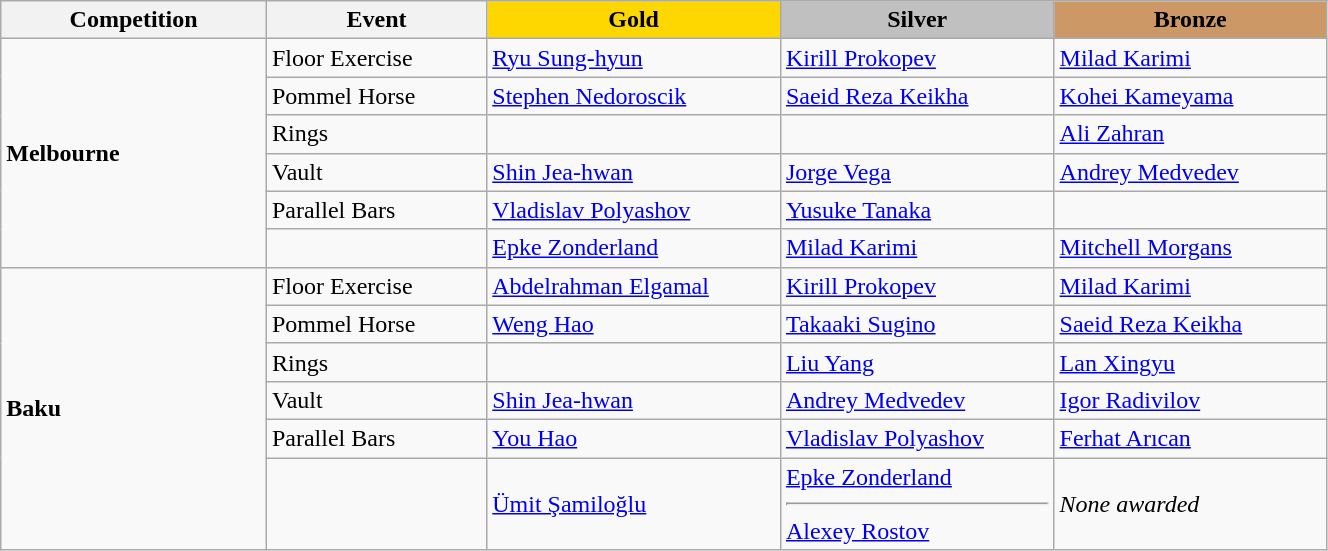<table class="wikitable" style="width:70%;">
<tr>
<th style="text-align:center; width:5%;">Competition</th>
<th style="text-align:center; width:5%;">Event</th>
<td style="text-align:center; width:6%; background:gold;"><strong>Gold</strong></td>
<td style="text-align:center; width:6%; background:silver;"><strong>Silver</strong></td>
<td style="text-align:center; width:6%; background:#c96;"><strong>Bronze</strong></td>
</tr>
<tr>
<td rowspan="6"><strong>Melbourne</strong></td>
<td>Floor Exercise</td>
<td> <a href='#'>Ryu Sung-hyun</a></td>
<td> <a href='#'>Kirill Prokopev</a></td>
<td> <a href='#'>Milad Karimi</a></td>
</tr>
<tr>
<td>Pommel Horse</td>
<td> <a href='#'>Stephen Nedoroscik</a></td>
<td> <a href='#'>Saeid Reza Keikha</a></td>
<td> <a href='#'>Kohei Kameyama</a></td>
</tr>
<tr>
<td>Rings</td>
<td></td>
<td></td>
<td> <a href='#'>Ali Zahran</a></td>
</tr>
<tr>
<td>Vault</td>
<td> <a href='#'>Shin Jea-hwan</a></td>
<td> <a href='#'>Jorge Vega</a></td>
<td> <a href='#'>Andrey Medvedev</a></td>
</tr>
<tr>
<td>Parallel Bars</td>
<td> <a href='#'>Vladislav Polyashov</a></td>
<td> <a href='#'>Yusuke Tanaka</a></td>
<td></td>
</tr>
<tr>
<td></td>
<td> <a href='#'>Epke Zonderland</a></td>
<td> <a href='#'>Milad Karimi</a></td>
<td> <a href='#'>Mitchell Morgans</a></td>
</tr>
<tr>
<td rowspan="6"><strong>Baku</strong></td>
<td>Floor Exercise</td>
<td> <a href='#'>Abdelrahman Elgamal</a></td>
<td> <a href='#'>Kirill Prokopev</a></td>
<td> <a href='#'>Milad Karimi</a></td>
</tr>
<tr>
<td>Pommel Horse</td>
<td> <a href='#'>Weng Hao</a></td>
<td> <a href='#'>Takaaki Sugino</a></td>
<td> <a href='#'>Saeid Reza Keikha</a></td>
</tr>
<tr>
<td>Rings</td>
<td></td>
<td> <a href='#'>Liu Yang</a></td>
<td> <a href='#'>Lan Xingyu</a></td>
</tr>
<tr>
<td>Vault</td>
<td> <a href='#'>Shin Jea-hwan</a></td>
<td> <a href='#'>Andrey Medvedev</a></td>
<td> <a href='#'>Igor Radivilov</a></td>
</tr>
<tr>
<td>Parallel Bars</td>
<td> <a href='#'>You Hao</a></td>
<td> <a href='#'>Vladislav Polyashov</a></td>
<td> <a href='#'>Ferhat Arıcan</a></td>
</tr>
<tr>
<td></td>
<td> <a href='#'>Ümit Şamiloğlu</a></td>
<td> <a href='#'>Epke Zonderland</a><hr> <a href='#'>Alexey Rostov</a></td>
<td><em>None awarded</em></td>
</tr>
</table>
